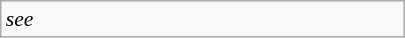<table class="wikitable floatright" style="font-size: 0.9em; width: 270px;">
<tr>
<td><em>see </em></td>
</tr>
</table>
